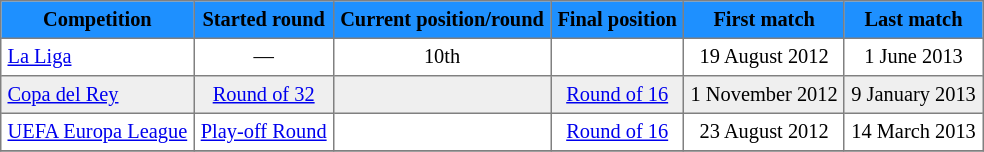<table cellpadding="4" cellspacing="0" border="1" style="text-align: center; font-size: 85%; border: gray solid 1px; border-collapse: collapse;">
<tr align="center" bgcolor="#1E90FF">
<th>Competition</th>
<th>Started round</th>
<th>Current position/round</th>
<th>Final position</th>
<th>First match</th>
<th>Last match</th>
</tr>
<tr>
<td align="left"><a href='#'>La Liga</a></td>
<td>—</td>
<td>10th</td>
<td></td>
<td>19 August 2012</td>
<td>1 June 2013</td>
</tr>
<tr bgcolor="#EFEFEF">
<td align="left"><a href='#'>Copa del Rey</a></td>
<td><a href='#'>Round of 32</a></td>
<td></td>
<td><a href='#'>Round of 16</a></td>
<td>1 November 2012</td>
<td>9 January 2013</td>
</tr>
<tr>
<td align="left"><a href='#'>UEFA Europa League</a></td>
<td><a href='#'>Play-off Round</a></td>
<td></td>
<td><a href='#'>Round of 16</a></td>
<td>23 August 2012</td>
<td>14 March 2013</td>
</tr>
<tr>
</tr>
</table>
